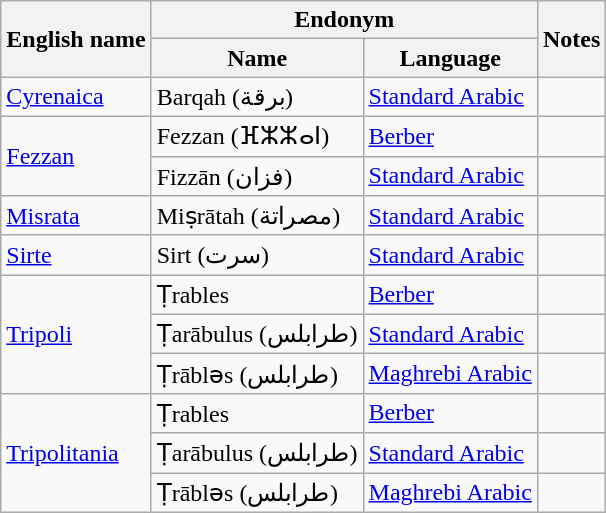<table class="wikitable sortable mw-collapsible">
<tr>
<th rowspan="2">English name</th>
<th colspan="2">Endonym</th>
<th rowspan="2">Notes</th>
</tr>
<tr>
<th>Name</th>
<th>Language</th>
</tr>
<tr>
<td><a href='#'>Cyrenaica</a></td>
<td>Barqah (برقة)</td>
<td><a href='#'>Standard Arabic</a></td>
<td></td>
</tr>
<tr>
<td rowspan="2"><a href='#'>Fezzan</a></td>
<td>Fezzan (ⴼⵣⵣⴰⵏ)</td>
<td><a href='#'>Berber</a></td>
<td></td>
</tr>
<tr>
<td>Fizzān (فزان)</td>
<td><a href='#'>Standard Arabic</a></td>
<td></td>
</tr>
<tr>
<td><a href='#'>Misrata</a></td>
<td>Miṣrātah (مصراتة)</td>
<td><a href='#'>Standard Arabic</a></td>
<td></td>
</tr>
<tr>
<td><a href='#'>Sirte</a></td>
<td>Sirt (سرت)</td>
<td><a href='#'>Standard Arabic</a></td>
<td></td>
</tr>
<tr>
<td rowspan="3"><a href='#'>Tripoli</a></td>
<td>Ṭrables</td>
<td><a href='#'>Berber</a></td>
<td></td>
</tr>
<tr>
<td>Ṭarābulus (طرابلس)</td>
<td><a href='#'>Standard Arabic</a></td>
<td></td>
</tr>
<tr>
<td>Ṭrābləs (طرابلس)</td>
<td><a href='#'>Maghrebi Arabic</a></td>
<td></td>
</tr>
<tr>
<td rowspan="3"><a href='#'>Tripolitania</a></td>
<td>Ṭrables</td>
<td><a href='#'>Berber</a></td>
<td></td>
</tr>
<tr>
<td>Ṭarābulus (طرابلس)</td>
<td><a href='#'>Standard Arabic</a></td>
<td></td>
</tr>
<tr>
<td>Ṭrābləs (طرابلس)</td>
<td><a href='#'>Maghrebi Arabic</a></td>
<td></td>
</tr>
</table>
